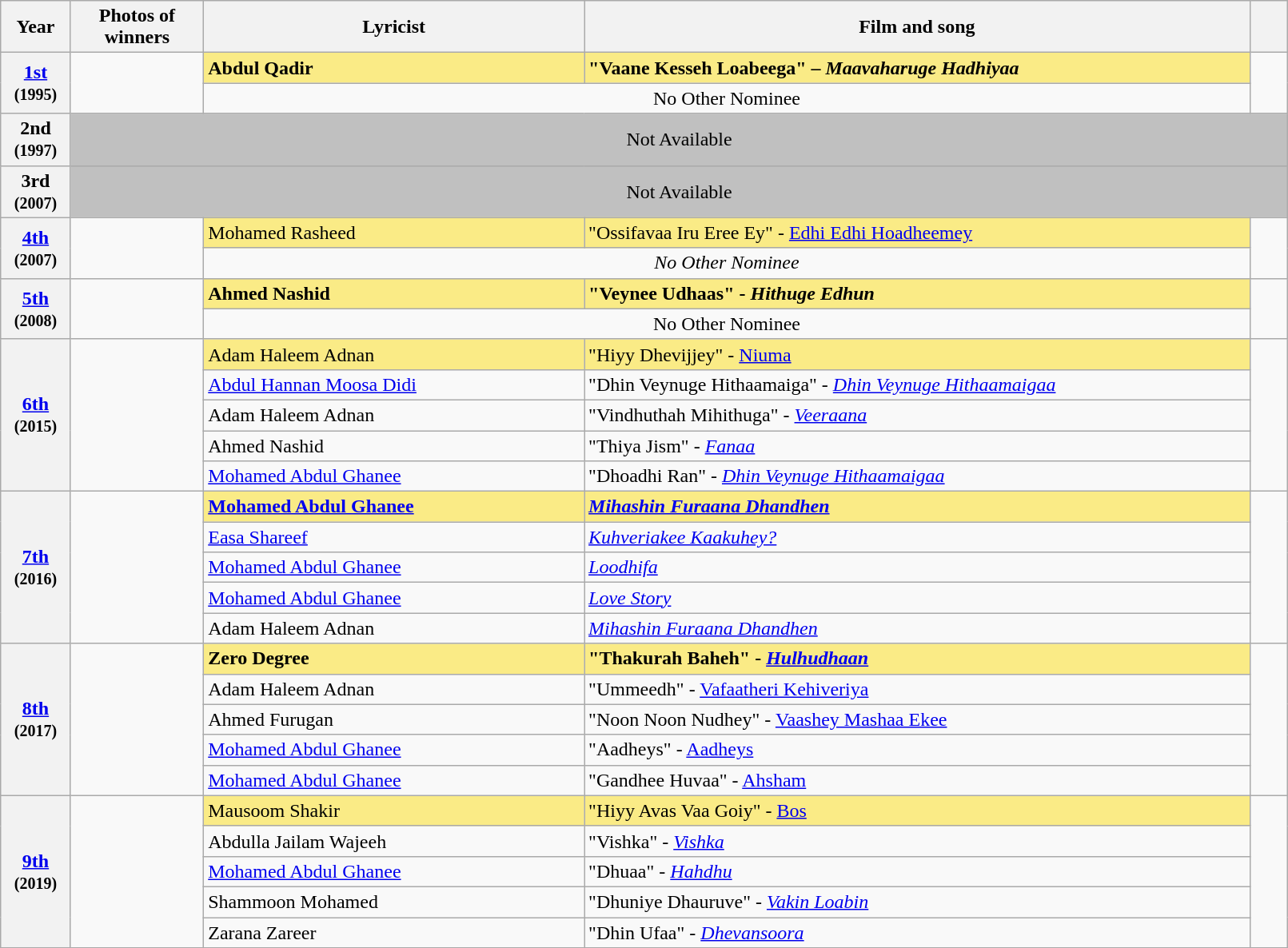<table class="wikitable sortable" style="width:85%; text-align:left;">
<tr>
<th scope="col" style="width:3%; text-align:center;">Year</th>
<th scope="col" style="width:7%;text-align:center;">Photos of winners</th>
<th scope="col" style="width:20%;text-align:center;">Lyricist</th>
<th scope="col" style="width:35%;text-align:center;">Film and song</th>
<th scope="col" style="width:2%" class="unsortable"></th>
</tr>
<tr>
<th rowspan=2 scope="row" style="text-align:center"><a href='#'>1st</a><br><small>(1995)</small></th>
<td rowspan=2 style="text-align:center"></td>
<td style="background:#FAEB86;"><strong>Abdul Qadir</strong></td>
<td style="background:#FAEB86;"><strong>"Vaane Kesseh Loabeega" – <em>Maavaharuge Hadhiyaa<strong><em></td>
<td rowspan=2 style="text-align: center;"></td>
</tr>
<tr>
<td colspan=2 style="text-align:center"></em>No Other Nominee<em></td>
</tr>
<tr>
<th scope="row" style="text-align:center">2nd<br><small>(1997)</small></th>
<td bgcolor="#C0C0C0" align="center" colspan="4"></em>Not Available<em></td>
</tr>
<tr>
<th scope="row" style="text-align:center">3rd<br><small>(2007)</small></th>
<td bgcolor="#C0C0C0" align="center" colspan="4"></em>Not Available<em></td>
</tr>
<tr>
<th scope="row" rowspan=2 style="text-align:center"><a href='#'>4th</a><br><small>(2007)</small></th>
<td rowspan=2 style="text-align:center"></td>
<td style="background:#FAEB86;"></strong>Mohamed Rasheed<strong></td>
<td style="background:#FAEB86;"></strong>"Ossifavaa Iru Eree Ey" - </em><a href='#'>Edhi Edhi Hoadheemey</a></em></strong></td>
<td rowspan=2 style="text-align: center;"></td>
</tr>
<tr>
<td colspan=2 style="text-align:center"><em>No Other Nominee</em></td>
</tr>
<tr>
<th scope="row" rowspan=2 style="text-align:center"><a href='#'>5th</a><br><small>(2008)</small></th>
<td rowspan=2 style="text-align:center"></td>
<td style="background:#FAEB86;"><strong>Ahmed Nashid</strong></td>
<td style="background:#FAEB86;"><strong>"Veynee Udhaas" - <em>Hithuge Edhun<strong><em></td>
<td rowspan=2 style="text-align: center;"></td>
</tr>
<tr>
<td colspan=2 style="text-align:center"></em>No Other Nominee<em></td>
</tr>
<tr>
<th scope="row" rowspan=5 style="text-align:center"><a href='#'>6th</a><br><small>(2015)</small></th>
<td rowspan=5 style="text-align:center"></td>
<td style="background:#FAEB86;"></strong>Adam Haleem Adnan<strong></td>
<td style="background:#FAEB86;"></strong>"Hiyy Dhevijjey" - </em><a href='#'>Niuma</a></em></strong></td>
<td rowspan=5 style="text-align: center;"></td>
</tr>
<tr>
<td><a href='#'>Abdul Hannan Moosa Didi</a></td>
<td>"Dhin Veynuge Hithaamaiga" - <em><a href='#'>Dhin Veynuge Hithaamaigaa</a></em></td>
</tr>
<tr>
<td>Adam Haleem Adnan</td>
<td>"Vindhuthah Mihithuga" - <em><a href='#'>Veeraana</a></em></td>
</tr>
<tr>
<td>Ahmed Nashid</td>
<td>"Thiya Jism" - <em><a href='#'>Fanaa</a></em></td>
</tr>
<tr>
<td><a href='#'>Mohamed Abdul Ghanee</a></td>
<td>"Dhoadhi Ran" - <em><a href='#'>Dhin Veynuge Hithaamaigaa</a></em></td>
</tr>
<tr>
<th scope="row" rowspan=5 style="text-align:center"><a href='#'>7th</a><br><small>(2016)</small></th>
<td rowspan=5 style="text-align:center"></td>
<td style="background:#FAEB86;"><strong><a href='#'>Mohamed Abdul Ghanee</a></strong></td>
<td style="background:#FAEB86;"><strong><em><a href='#'>Mihashin Furaana Dhandhen</a></em></strong></td>
<td rowspan=5 style="text-align: center;"></td>
</tr>
<tr>
<td><a href='#'>Easa Shareef</a></td>
<td><em><a href='#'>Kuhveriakee Kaakuhey?</a></em></td>
</tr>
<tr>
<td><a href='#'>Mohamed Abdul Ghanee</a></td>
<td><em><a href='#'>Loodhifa</a></em></td>
</tr>
<tr>
<td><a href='#'>Mohamed Abdul Ghanee</a></td>
<td><em><a href='#'>Love Story</a></em></td>
</tr>
<tr>
<td>Adam Haleem Adnan</td>
<td><em><a href='#'>Mihashin Furaana Dhandhen</a></em></td>
</tr>
<tr>
<th scope="row" rowspan=5 style="text-align:center"><a href='#'>8th</a><br><small>(2017)</small></th>
<td rowspan=5 style="text-align:center"></td>
<td style="background:#FAEB86;"><strong>Zero Degree</strong></td>
<td style="background:#FAEB86;"><strong>"Thakurah Baheh" - <em><a href='#'>Hulhudhaan</a><strong><em></td>
<td rowspan=5 style="text-align: center;"></td>
</tr>
<tr>
<td>Adam Haleem Adnan</td>
<td>"Ummeedh" - </em><a href='#'>Vafaatheri Kehiveriya</a><em></td>
</tr>
<tr>
<td>Ahmed Furugan</td>
<td>"Noon Noon Nudhey" - </em><a href='#'>Vaashey Mashaa Ekee</a><em></td>
</tr>
<tr>
<td><a href='#'>Mohamed Abdul Ghanee</a></td>
<td>"Aadheys" - </em><a href='#'>Aadheys</a><em></td>
</tr>
<tr>
<td><a href='#'>Mohamed Abdul Ghanee</a></td>
<td>"Gandhee Huvaa" - </em><a href='#'>Ahsham</a><em></td>
</tr>
<tr>
<th scope="row" rowspan=5 style="text-align:center"><a href='#'>9th</a><br><small>(2019)</small></th>
<td rowspan=5 style="text-align:center"></td>
<td style="background:#FAEB86;"></strong>Mausoom Shakir<strong></td>
<td style="background:#FAEB86;"></strong>"Hiyy Avas Vaa Goiy" - </em><a href='#'>Bos</a></em></strong></td>
<td rowspan=5 style="text-align: center;"></td>
</tr>
<tr>
<td>Abdulla Jailam Wajeeh</td>
<td>"Vishka" - <em><a href='#'>Vishka</a></em></td>
</tr>
<tr>
<td><a href='#'>Mohamed Abdul Ghanee</a></td>
<td>"Dhuaa" - <em><a href='#'>Hahdhu</a></em></td>
</tr>
<tr>
<td>Shammoon Mohamed</td>
<td>"Dhuniye Dhauruve" - <em><a href='#'>Vakin Loabin</a></em></td>
</tr>
<tr>
<td>Zarana Zareer</td>
<td>"Dhin Ufaa" - <em><a href='#'>Dhevansoora</a></em></td>
</tr>
<tr>
</tr>
</table>
